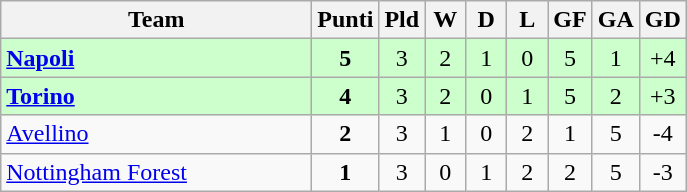<table class="wikitable" style="text-align:center;">
<tr>
<th width=200>Team</th>
<th width=20>Punti</th>
<th width=20>Pld</th>
<th width=20>W</th>
<th width=20>D</th>
<th width=20>L</th>
<th width=20>GF</th>
<th width=20>GA</th>
<th width=20>GD</th>
</tr>
<tr style="background:#ccffcc">
<td style="text-align:left"><strong> <a href='#'>Napoli</a></strong></td>
<td><strong>5</strong></td>
<td>3</td>
<td>2</td>
<td>1</td>
<td>0</td>
<td>5</td>
<td>1</td>
<td>+4</td>
</tr>
<tr style="background:#ccffcc">
<td style="text-align:left"><strong> <a href='#'>Torino</a></strong></td>
<td><strong>4</strong></td>
<td>3</td>
<td>2</td>
<td>0</td>
<td>1</td>
<td>5</td>
<td>2</td>
<td>+3</td>
</tr>
<tr>
<td style="text-align:left"> <a href='#'>Avellino</a></td>
<td><strong>2</strong></td>
<td>3</td>
<td>1</td>
<td>0</td>
<td>2</td>
<td>1</td>
<td>5</td>
<td>-4</td>
</tr>
<tr>
<td style="text-align:left"> <a href='#'>Nottingham Forest</a></td>
<td><strong>1</strong></td>
<td>3</td>
<td>0</td>
<td>1</td>
<td>2</td>
<td>2</td>
<td>5</td>
<td>-3</td>
</tr>
</table>
